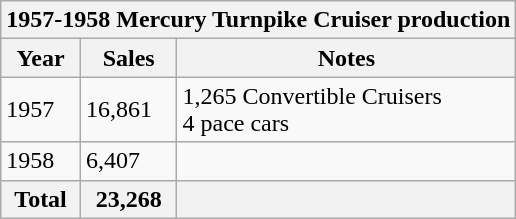<table class="wikitable">
<tr>
<th colspan="3">1957-1958 Mercury Turnpike Cruiser production</th>
</tr>
<tr>
<th>Year</th>
<th>Sales</th>
<th>Notes</th>
</tr>
<tr>
<td>1957</td>
<td>16,861</td>
<td>1,265 Convertible Cruisers<br>4 pace cars</td>
</tr>
<tr>
<td>1958</td>
<td>6,407</td>
<td></td>
</tr>
<tr>
<th>Total</th>
<th>23,268</th>
<th></th>
</tr>
</table>
